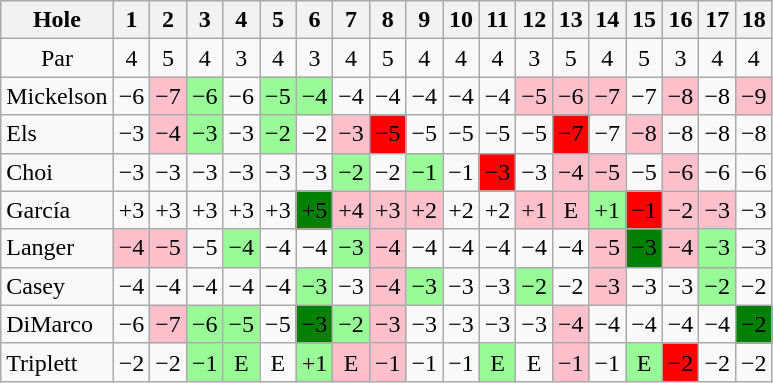<table class="wikitable" style="text-align:center">
<tr>
<th>Hole</th>
<th> 1 </th>
<th> 2 </th>
<th> 3 </th>
<th> 4 </th>
<th> 5 </th>
<th> 6 </th>
<th> 7 </th>
<th> 8 </th>
<th> 9 </th>
<th>10</th>
<th>11</th>
<th>12</th>
<th>13</th>
<th>14</th>
<th>15</th>
<th>16</th>
<th>17</th>
<th>18</th>
</tr>
<tr>
<td>Par</td>
<td>4</td>
<td>5</td>
<td>4</td>
<td>3</td>
<td>4</td>
<td>3</td>
<td>4</td>
<td>5</td>
<td>4</td>
<td>4</td>
<td>4</td>
<td>3</td>
<td>5</td>
<td>4</td>
<td>5</td>
<td>3</td>
<td>4</td>
<td>4</td>
</tr>
<tr>
<td align=left> Mickelson</td>
<td>−6</td>
<td style="background: Pink;">−7</td>
<td style="background: PaleGreen;">−6</td>
<td>−6</td>
<td style="background: PaleGreen;">−5</td>
<td style="background: PaleGreen;">−4</td>
<td>−4</td>
<td>−4</td>
<td>−4</td>
<td>−4</td>
<td>−4</td>
<td style="background: Pink;">−5</td>
<td style="background: Pink;">−6</td>
<td style="background: Pink;">−7</td>
<td>−7</td>
<td style="background: Pink;">−8</td>
<td>−8</td>
<td style="background: Pink;">−9</td>
</tr>
<tr>
<td align=left> Els</td>
<td>−3</td>
<td style="background: Pink;">−4</td>
<td style="background: PaleGreen;">−3</td>
<td>−3</td>
<td style="background: PaleGreen;">−2</td>
<td>−2</td>
<td style="background: Pink;">−3</td>
<td style="background: Red;">−5</td>
<td>−5</td>
<td>−5</td>
<td>−5</td>
<td>−5</td>
<td style="background: Red;">−7</td>
<td>−7</td>
<td style="background: Pink;">−8</td>
<td>−8</td>
<td>−8</td>
<td>−8</td>
</tr>
<tr>
<td align=left> Choi</td>
<td>−3</td>
<td>−3</td>
<td>−3</td>
<td>−3</td>
<td>−3</td>
<td>−3</td>
<td style="background: PaleGreen;">−2</td>
<td>−2</td>
<td style="background: PaleGreen;">−1</td>
<td>−1</td>
<td style="background: Red;">−3</td>
<td>−3</td>
<td style="background: Pink;">−4</td>
<td style="background: Pink;">−5</td>
<td>−5</td>
<td style="background: Pink;">−6</td>
<td>−6</td>
<td>−6</td>
</tr>
<tr>
<td align=left> García</td>
<td>+3</td>
<td>+3</td>
<td>+3</td>
<td>+3</td>
<td>+3</td>
<td style="background: Green;">+5</td>
<td style="background: Pink;">+4</td>
<td style="background: Pink;">+3</td>
<td style="background: Pink;">+2</td>
<td>+2</td>
<td>+2</td>
<td style="background: Pink;">+1</td>
<td style="background: Pink;">E</td>
<td style="background: PaleGreen;">+1</td>
<td style="background: Red;">−1</td>
<td style="background: Pink;">−2</td>
<td style="background: Pink;">−3</td>
<td>−3</td>
</tr>
<tr>
<td align=left> Langer</td>
<td style="background: Pink;">−4</td>
<td style="background: Pink;">−5</td>
<td>−5</td>
<td style="background: PaleGreen;">−4</td>
<td>−4</td>
<td>−4</td>
<td style="background: PaleGreen;">−3</td>
<td style="background: Pink;">−4</td>
<td>−4</td>
<td>−4</td>
<td>−4</td>
<td>−4</td>
<td>−4</td>
<td style="background: Pink;">−5</td>
<td style="background: Green;">−3</td>
<td style="background: Pink;">−4</td>
<td style="background: PaleGreen;">−3</td>
<td>−3</td>
</tr>
<tr>
<td align=left> Casey</td>
<td>−4</td>
<td>−4</td>
<td>−4</td>
<td>−4</td>
<td>−4</td>
<td style="background: PaleGreen;">−3</td>
<td>−3</td>
<td style="background: Pink;">−4</td>
<td style="background: PaleGreen;">−3</td>
<td>−3</td>
<td>−3</td>
<td style="background: PaleGreen;">−2</td>
<td>−2</td>
<td style="background: Pink;">−3</td>
<td>−3</td>
<td>−3</td>
<td style="background: PaleGreen;">−2</td>
<td>−2</td>
</tr>
<tr>
<td align=left> DiMarco</td>
<td>−6</td>
<td style="background: Pink;">−7</td>
<td style="background: PaleGreen;">−6</td>
<td style="background: PaleGreen;">−5</td>
<td>−5</td>
<td style="background: Green;">−3</td>
<td style="background: PaleGreen;">−2</td>
<td style="background: Pink;">−3</td>
<td>−3</td>
<td>−3</td>
<td>−3</td>
<td>−3</td>
<td style="background: Pink;">−4</td>
<td>−4</td>
<td>−4</td>
<td>−4</td>
<td>−4</td>
<td style="background: Green;">−2</td>
</tr>
<tr>
<td align=left> Triplett</td>
<td>−2</td>
<td>−2</td>
<td style="background: PaleGreen;">−1</td>
<td style="background: PaleGreen;">E</td>
<td>E</td>
<td style="background: PaleGreen;">+1</td>
<td style="background: Pink;">E</td>
<td style="background: Pink;">−1</td>
<td>−1</td>
<td>−1</td>
<td style="background: PaleGreen;">E</td>
<td>E</td>
<td style="background: Pink;">−1</td>
<td>−1</td>
<td style="background: PaleGreen;">E</td>
<td style="background: Red;">−2</td>
<td>−2</td>
<td>−2</td>
</tr>
</table>
